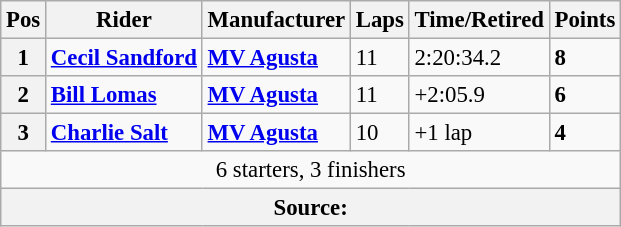<table class="wikitable" style="font-size: 95%;">
<tr>
<th>Pos</th>
<th>Rider</th>
<th>Manufacturer</th>
<th>Laps</th>
<th>Time/Retired</th>
<th>Points</th>
</tr>
<tr>
<th>1</th>
<td> <strong><a href='#'>Cecil Sandford</a></strong></td>
<td><strong><a href='#'>MV Agusta</a></strong></td>
<td>11</td>
<td>2:20:34.2</td>
<td><strong>8</strong></td>
</tr>
<tr>
<th>2</th>
<td> <strong><a href='#'>Bill Lomas</a></strong></td>
<td><strong><a href='#'>MV Agusta</a></strong></td>
<td>11</td>
<td>+2:05.9</td>
<td><strong>6</strong></td>
</tr>
<tr>
<th>3</th>
<td> <strong><a href='#'>Charlie Salt</a></strong></td>
<td><strong><a href='#'>MV Agusta</a></strong></td>
<td>10</td>
<td>+1 lap</td>
<td><strong>4</strong></td>
</tr>
<tr>
<td colspan=6 align=center>6 starters, 3 finishers</td>
</tr>
<tr>
<th colspan=6><strong>Source</strong>:</th>
</tr>
</table>
